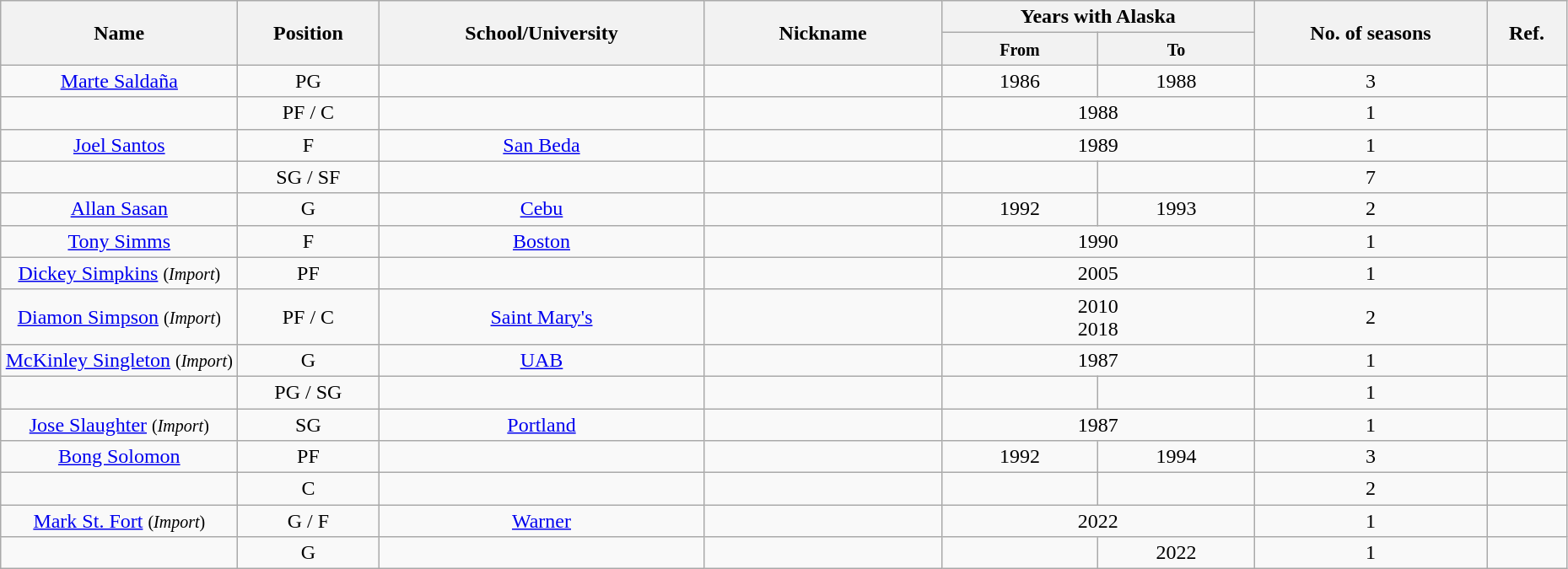<table class="wikitable sortable" style="text-align:center" width="98%">
<tr>
<th style="width:180px;" rowspan="2">Name</th>
<th rowspan="2">Position</th>
<th style="width:250px;" rowspan="2">School/University</th>
<th style="width:180px;" rowspan="2">Nickname</th>
<th style="width:180px; text-align:center;" colspan="2">Years with Alaska</th>
<th rowspan="2">No. of seasons</th>
<th rowspan="2"; class=unsortable>Ref.</th>
</tr>
<tr>
<th style="width:10%; text-align:center;"><small>From</small></th>
<th style="width:10%; text-align:center;"><small>To</small></th>
</tr>
<tr>
<td><a href='#'>Marte Saldaña</a></td>
<td>PG</td>
<td></td>
<td></td>
<td>1986</td>
<td>1988</td>
<td>3</td>
<td></td>
</tr>
<tr>
<td></td>
<td>PF / C</td>
<td></td>
<td></td>
<td colspan="2">1988</td>
<td>1</td>
<td></td>
</tr>
<tr>
<td><a href='#'>Joel Santos</a></td>
<td>F</td>
<td><a href='#'>San Beda</a></td>
<td></td>
<td colspan="2">1989</td>
<td>1</td>
<td></td>
</tr>
<tr>
<td></td>
<td>SG / SF</td>
<td></td>
<td></td>
<td></td>
<td></td>
<td>7</td>
<td></td>
</tr>
<tr>
<td><a href='#'>Allan Sasan</a></td>
<td>G</td>
<td><a href='#'>Cebu</a></td>
<td></td>
<td>1992</td>
<td>1993</td>
<td>2</td>
<td></td>
</tr>
<tr>
<td><a href='#'>Tony Simms</a></td>
<td>F</td>
<td><a href='#'>Boston</a></td>
<td></td>
<td colspan="2">1990</td>
<td>1</td>
<td></td>
</tr>
<tr>
<td><a href='#'>Dickey Simpkins</a> <small>(<em>Import</em>)</small></td>
<td>PF</td>
<td></td>
<td></td>
<td colspan="2">2005</td>
<td>1</td>
<td></td>
</tr>
<tr>
<td><a href='#'>Diamon Simpson</a> <small>(<em>Import</em>)</small></td>
<td>PF / C</td>
<td><a href='#'>Saint Mary's</a></td>
<td></td>
<td colspan="2">2010<br>2018</td>
<td>2</td>
<td></td>
</tr>
<tr>
<td><a href='#'>McKinley Singleton</a> <small>(<em>Import</em>)</small></td>
<td>G</td>
<td><a href='#'>UAB</a></td>
<td></td>
<td colspan="2">1987</td>
<td>1</td>
<td></td>
</tr>
<tr>
<td></td>
<td>PG / SG</td>
<td></td>
<td></td>
<td></td>
<td></td>
<td>1</td>
<td></td>
</tr>
<tr>
<td><a href='#'>Jose Slaughter</a> <small>(<em>Import</em>)</small></td>
<td>SG</td>
<td><a href='#'>Portland</a></td>
<td></td>
<td colspan="2">1987</td>
<td>1</td>
<td></td>
</tr>
<tr>
<td><a href='#'>Bong Solomon</a></td>
<td>PF</td>
<td></td>
<td></td>
<td>1992</td>
<td>1994</td>
<td>3</td>
<td></td>
</tr>
<tr>
<td></td>
<td>C</td>
<td></td>
<td></td>
<td></td>
<td></td>
<td>2</td>
<td></td>
</tr>
<tr>
<td><a href='#'>Mark St. Fort</a> <small>(<em>Import</em>)</small></td>
<td>G / F</td>
<td><a href='#'>Warner</a></td>
<td></td>
<td colspan="2">2022</td>
<td>1</td>
<td></td>
</tr>
<tr>
<td></td>
<td>G</td>
<td></td>
<td></td>
<td></td>
<td>2022</td>
<td>1</td>
<td></td>
</tr>
</table>
